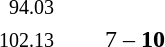<table style="text-align:center">
<tr>
<th width=223></th>
<th width=100></th>
<th width=223></th>
</tr>
<tr>
<td align=right><small>94.03</small> </td>
<td></td>
<td align=left></td>
</tr>
<tr>
<td align=right><small>102.13</small> </td>
<td>7 – <strong>10</strong></td>
<td align=left></td>
</tr>
</table>
